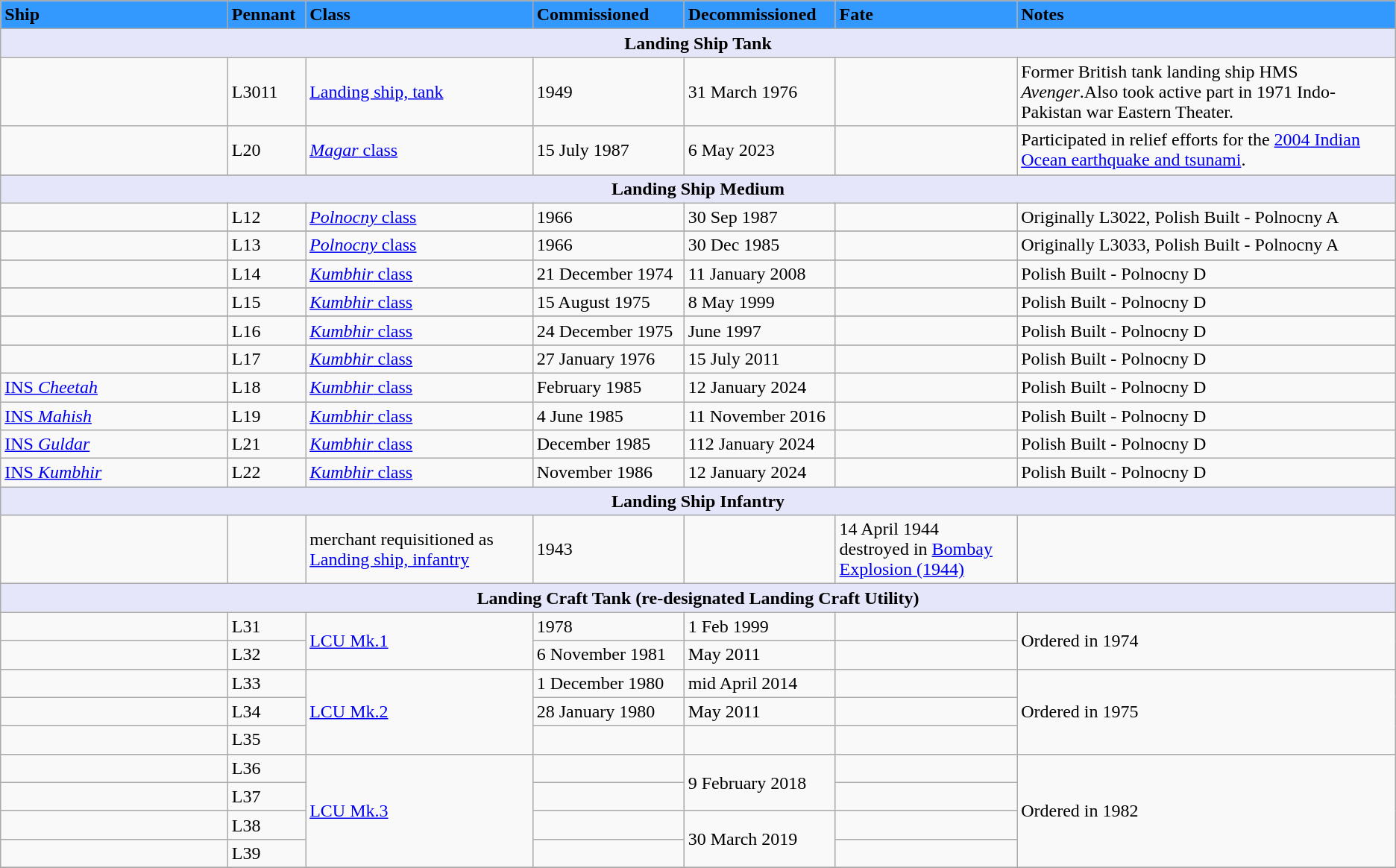<table class="wikitable">
<tr>
<th style="text-align:left; width:15%;background-color:#3399FF;">Ship</th>
<th style="text-align:left; width:5%;background-color:#3399FF;">Pennant</th>
<th style="text-align:left; width:15%;background-color:#3399FF;">Class</th>
<th style="text-align:left; width:10%;background-color:#3399FF;">Commissioned</th>
<th style="text-align:left; width:10%;background-color:#3399FF;">Decommissioned</th>
<th style="text-align:left; width:12%;background-color:#3399FF;">Fate</th>
<th style="text-align:left; width:25%;background-color:#3399FF;">Notes</th>
</tr>
<tr>
<th colspan="7" style="background: lavender;">Landing Ship Tank</th>
</tr>
<tr>
<td></td>
<td>L3011</td>
<td><a href='#'>Landing ship, tank</a></td>
<td>1949</td>
<td>31 March 1976</td>
<td></td>
<td>Former British tank landing ship HMS <em>Avenger</em>.Also took active part in 1971 Indo-Pakistan war Eastern Theater.</td>
</tr>
<tr>
<td></td>
<td>L20</td>
<td><a href='#'><em>Magar</em> class</a></td>
<td>15 July 1987</td>
<td>6 May 2023</td>
<td></td>
<td>Participated in relief efforts for the <a href='#'>2004 Indian Ocean earthquake and tsunami</a>.</td>
</tr>
<tr>
</tr>
<tr>
<th colspan="7" style="background: lavender;">Landing Ship Medium</th>
</tr>
<tr>
<td></td>
<td>L12</td>
<td><a href='#'><em>Polnocny</em> class</a></td>
<td>1966</td>
<td>30 Sep 1987</td>
<td></td>
<td>Originally L3022, Polish Built - Polnocny A</td>
</tr>
<tr>
</tr>
<tr>
<td></td>
<td>L13</td>
<td><a href='#'><em>Polnocny</em> class</a></td>
<td>1966</td>
<td>30 Dec 1985</td>
<td></td>
<td>Originally L3033, Polish Built - Polnocny A</td>
</tr>
<tr>
</tr>
<tr>
<td></td>
<td>L14</td>
<td><a href='#'><em>Kumbhir</em> class</a></td>
<td>21 December 1974</td>
<td>11 January 2008</td>
<td></td>
<td>Polish Built - Polnocny D</td>
</tr>
<tr>
</tr>
<tr>
<td></td>
<td>L15</td>
<td><a href='#'><em>Kumbhir</em> class</a></td>
<td>15 August 1975</td>
<td>8 May 1999</td>
<td></td>
<td>Polish Built - Polnocny D</td>
</tr>
<tr>
</tr>
<tr>
<td></td>
<td>L16</td>
<td><a href='#'><em>Kumbhir</em> class</a></td>
<td>24 December 1975</td>
<td>June 1997</td>
<td></td>
<td>Polish Built - Polnocny D</td>
</tr>
<tr>
</tr>
<tr>
<td></td>
<td>L17</td>
<td><a href='#'><em>Kumbhir</em> class</a></td>
<td>27 January 1976</td>
<td>15 July 2011</td>
<td></td>
<td>Polish Built - Polnocny D</td>
</tr>
<tr>
<td><a href='#'>INS <em>Cheetah</em></a></td>
<td>L18</td>
<td><a href='#'><em>Kumbhir</em> class</a></td>
<td>February 1985</td>
<td>12 January 2024</td>
<td></td>
<td>Polish Built - Polnocny D</td>
</tr>
<tr>
<td><a href='#'>INS <em>Mahish</em></a></td>
<td>L19</td>
<td><a href='#'><em>Kumbhir</em> class</a></td>
<td>4 June 1985</td>
<td>11 November 2016</td>
<td></td>
<td>Polish Built - Polnocny D</td>
</tr>
<tr>
<td><a href='#'>INS <em>Guldar</em></a></td>
<td>L21</td>
<td><a href='#'><em>Kumbhir</em> class</a></td>
<td>December 1985</td>
<td>112 January 2024</td>
<td></td>
<td>Polish Built - Polnocny D</td>
</tr>
<tr>
<td><a href='#'>INS <em>Kumbhir</em></a></td>
<td>L22</td>
<td><a href='#'><em>Kumbhir</em> class</a></td>
<td>November 1986</td>
<td>12 January 2024</td>
<td></td>
<td>Polish Built - Polnocny D</td>
</tr>
<tr>
<th colspan="7" style="background: lavender;">Landing Ship Infantry</th>
</tr>
<tr>
<td></td>
<td></td>
<td>merchant requisitioned as <a href='#'>Landing ship, infantry</a></td>
<td>1943</td>
<td></td>
<td>14 April 1944 destroyed in <a href='#'>Bombay Explosion (1944)</a></td>
<td></td>
</tr>
<tr>
<th colspan="7" style="background: lavender;">Landing Craft Tank (re-designated Landing Craft Utility)</th>
</tr>
<tr>
<td></td>
<td>L31</td>
<td rowspan="2"><a href='#'>LCU Mk.1</a></td>
<td>1978</td>
<td>1 Feb 1999</td>
<td></td>
<td rowspan="2">Ordered in 1974</td>
</tr>
<tr>
<td></td>
<td>L32</td>
<td>6 November 1981</td>
<td>May 2011</td>
<td></td>
</tr>
<tr>
<td></td>
<td>L33</td>
<td rowspan="3"><a href='#'>LCU Mk.2</a></td>
<td>1 December 1980</td>
<td>mid April 2014</td>
<td></td>
<td rowspan="3">Ordered in 1975</td>
</tr>
<tr>
<td></td>
<td>L34</td>
<td>28 January 1980</td>
<td>May 2011</td>
<td></td>
</tr>
<tr>
<td></td>
<td>L35</td>
<td></td>
<td></td>
</tr>
<tr>
<td></td>
<td>L36</td>
<td rowspan="4"><a href='#'>LCU Mk.3</a></td>
<td></td>
<td rowspan="2">9 February 2018</td>
<td></td>
<td rowspan="4">Ordered in 1982</td>
</tr>
<tr>
<td></td>
<td>L37</td>
<td></td>
<td></td>
</tr>
<tr>
<td></td>
<td>L38</td>
<td></td>
<td rowspan="2">30 March 2019</td>
<td></td>
</tr>
<tr>
<td></td>
<td>L39</td>
<td></td>
<td></td>
</tr>
<tr>
</tr>
</table>
